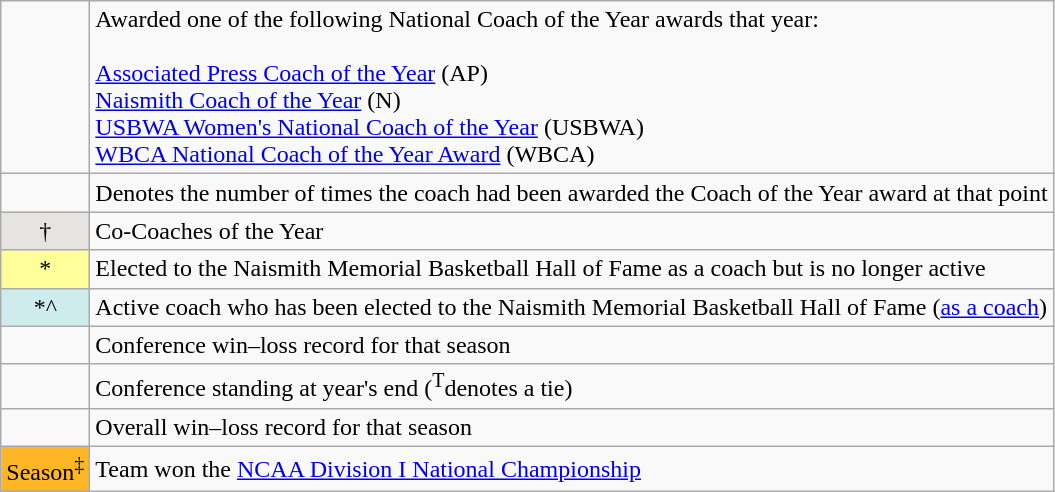<table class="wikitable">
<tr>
<td></td>
<td>Awarded one of the following National Coach of the Year awards that year:<br><br><a href='#'>Associated Press Coach of the Year</a> (AP)<br>
<a href='#'>Naismith Coach of the Year</a> (N)<br>
<a href='#'>USBWA Women's National Coach of the Year</a> (USBWA)<br>
<a href='#'>WBCA National Coach of the Year Award</a> (WBCA)</td>
</tr>
<tr>
<td></td>
<td>Denotes the number of times the coach had been awarded the Coach of the Year award at that point</td>
</tr>
<tr>
<td style="background-color:#E5E4E2; text-align:center;">†</td>
<td>Co-Coaches of the Year</td>
</tr>
<tr>
<td style="background-color:#FFFF99; width:3em; text-align:center;">*</td>
<td>Elected to the Naismith Memorial Basketball Hall of Fame as a coach but is no longer active</td>
</tr>
<tr>
<td style="background-color:#CFECEC; width:3em; text-align:center;">*^</td>
<td>Active coach who has been elected to the Naismith Memorial Basketball Hall of Fame (<a href='#'>as a coach</a>)</td>
</tr>
<tr>
<td></td>
<td>Conference win–loss record for that season</td>
</tr>
<tr>
<td></td>
<td>Conference standing at year's end (<sup>T</sup>denotes a tie)</td>
</tr>
<tr>
<td></td>
<td>Overall win–loss record for that season</td>
</tr>
<tr>
<td style="background-color:#ffb626; width:3em">Season<sup>‡</sup></td>
<td>Team won the <a href='#'>NCAA Division I National Championship</a></td>
</tr>
</table>
